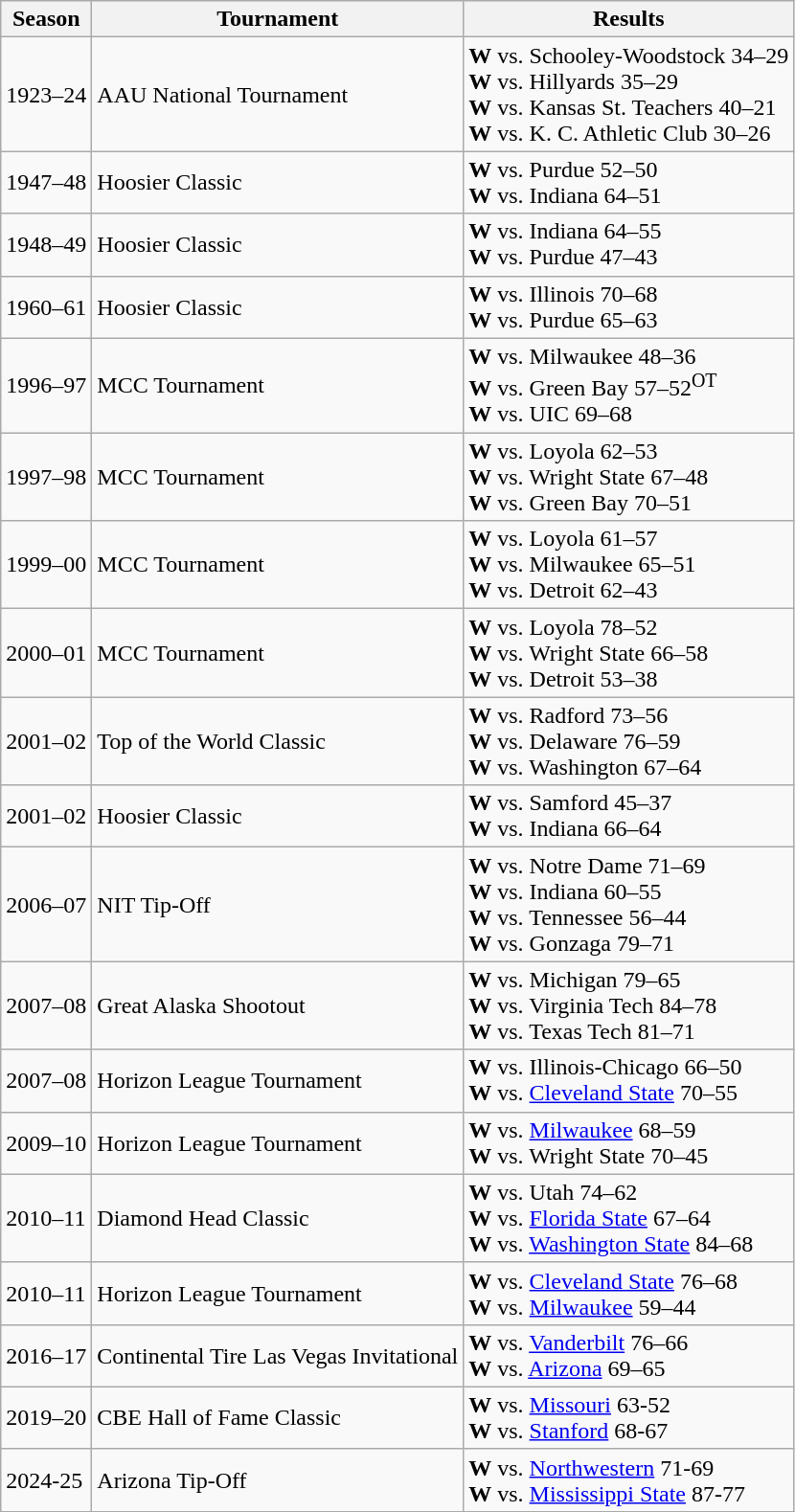<table class="wikitable">
<tr>
<th>Season</th>
<th>Tournament</th>
<th>Results</th>
</tr>
<tr>
<td>1923–24</td>
<td>AAU National Tournament</td>
<td><strong>W</strong> vs. Schooley-Woodstock 34–29<br><strong>W</strong> vs. Hillyards 35–29<br><strong>W</strong> vs. Kansas St. Teachers 40–21<br><strong>W</strong> vs. K. C. Athletic Club 30–26</td>
</tr>
<tr>
<td>1947–48</td>
<td>Hoosier Classic</td>
<td><strong>W</strong> vs. Purdue 52–50<br><strong>W</strong> vs. Indiana 64–51</td>
</tr>
<tr>
<td>1948–49</td>
<td>Hoosier Classic</td>
<td><strong>W</strong> vs. Indiana 64–55<br><strong>W</strong> vs. Purdue 47–43</td>
</tr>
<tr>
<td>1960–61</td>
<td>Hoosier Classic</td>
<td><strong>W</strong> vs. Illinois 70–68<br><strong>W</strong> vs. Purdue 65–63</td>
</tr>
<tr>
<td>1996–97</td>
<td>MCC Tournament</td>
<td><strong>W</strong> vs. Milwaukee 48–36<br><strong>W</strong> vs. Green Bay 57–52<sup>OT</sup><br><strong>W</strong> vs. UIC 69–68</td>
</tr>
<tr>
<td>1997–98</td>
<td>MCC Tournament</td>
<td><strong>W</strong> vs. Loyola 62–53<br><strong>W</strong> vs. Wright State 67–48<br><strong>W</strong> vs. Green Bay 70–51</td>
</tr>
<tr>
<td>1999–00</td>
<td>MCC Tournament</td>
<td><strong>W</strong> vs. Loyola 61–57<br><strong>W</strong> vs. Milwaukee 65–51<br><strong>W</strong> vs. Detroit 62–43</td>
</tr>
<tr>
<td>2000–01</td>
<td>MCC Tournament</td>
<td><strong>W</strong> vs. Loyola 78–52<br><strong>W</strong> vs. Wright State 66–58<br><strong>W</strong> vs. Detroit 53–38</td>
</tr>
<tr>
<td>2001–02</td>
<td>Top of the World Classic</td>
<td><strong>W</strong> vs. Radford 73–56<br><strong>W</strong> vs. Delaware 76–59<br><strong>W</strong> vs. Washington 67–64</td>
</tr>
<tr>
<td>2001–02</td>
<td>Hoosier Classic</td>
<td><strong>W</strong> vs. Samford 45–37<br><strong>W</strong> vs. Indiana 66–64</td>
</tr>
<tr>
<td>2006–07</td>
<td>NIT Tip-Off</td>
<td><strong>W</strong> vs. Notre Dame 71–69<br><strong>W</strong> vs. Indiana 60–55<br><strong>W</strong> vs. Tennessee 56–44<br><strong>W</strong> vs. Gonzaga 79–71</td>
</tr>
<tr>
<td>2007–08</td>
<td>Great Alaska Shootout</td>
<td><strong>W</strong> vs. Michigan 79–65<br><strong>W</strong> vs. Virginia Tech 84–78<br><strong>W</strong> vs. Texas Tech 81–71</td>
</tr>
<tr>
<td>2007–08</td>
<td>Horizon League Tournament</td>
<td><strong>W</strong> vs. Illinois-Chicago 66–50<br><strong>W</strong> vs. <a href='#'>Cleveland State</a> 70–55</td>
</tr>
<tr>
<td>2009–10</td>
<td>Horizon League Tournament</td>
<td><strong>W</strong> vs. <a href='#'>Milwaukee</a> 68–59<br><strong>W</strong> vs. Wright State 70–45</td>
</tr>
<tr>
<td>2010–11</td>
<td>Diamond Head Classic</td>
<td><strong>W</strong> vs. Utah 74–62<br><strong>W</strong> vs. <a href='#'>Florida State</a> 67–64<br><strong>W</strong> vs. <a href='#'>Washington State</a> 84–68</td>
</tr>
<tr>
<td>2010–11</td>
<td>Horizon League Tournament</td>
<td><strong>W</strong> vs. <a href='#'>Cleveland State</a> 76–68<br><strong>W</strong> vs. <a href='#'>Milwaukee</a> 59–44</td>
</tr>
<tr>
<td>2016–17</td>
<td>Continental Tire Las Vegas Invitational</td>
<td><strong>W</strong> vs. <a href='#'>Vanderbilt</a> 76–66<br><strong>W</strong> vs. <a href='#'>Arizona</a> 69–65</td>
</tr>
<tr>
<td>2019–20</td>
<td>CBE Hall of Fame Classic</td>
<td><strong>W</strong> vs. <a href='#'>Missouri</a> 63-52<br><strong>W</strong> vs. <a href='#'>Stanford</a> 68-67</td>
</tr>
<tr>
<td>2024-25</td>
<td>Arizona Tip-Off</td>
<td><strong>W</strong> vs. <a href='#'>Northwestern</a> 71-69<br><strong>W</strong> vs. <a href='#'>Mississippi State</a> 87-77</td>
</tr>
<tr>
</tr>
</table>
